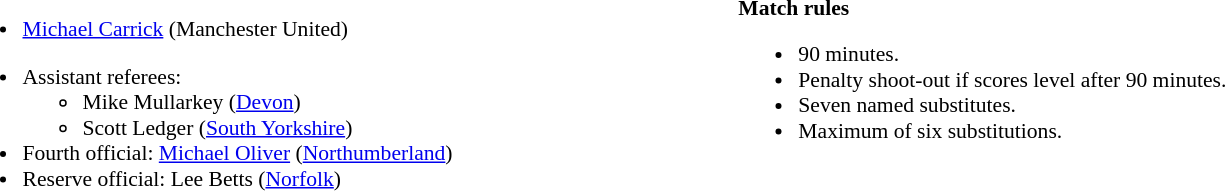<table width=82% style="font-size: 90%">
<tr>
<td width=50% valign=top><br><ul><li><a href='#'>Michael Carrick</a> (Manchester United)</li></ul><ul><li>Assistant referees:<ul><li>Mike Mullarkey (<a href='#'>Devon</a>)</li><li>Scott Ledger (<a href='#'>South Yorkshire</a>)</li></ul></li><li>Fourth official: <a href='#'>Michael Oliver</a> (<a href='#'>Northumberland</a>)</li><li>Reserve official: Lee Betts (<a href='#'>Norfolk</a>)</li></ul></td>
<td style="width:50%; vertical-align:top"><br><strong>Match rules</strong><ul><li>90 minutes.</li><li>Penalty shoot-out if scores level after 90 minutes.</li><li>Seven named substitutes.</li><li>Maximum of six substitutions.</li></ul></td>
</tr>
</table>
